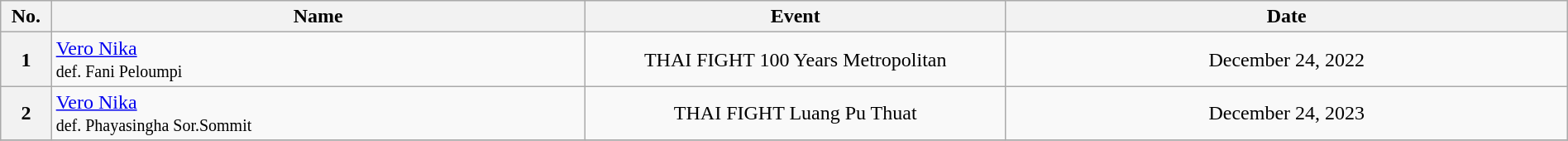<table class="wikitable" width=100%>
<tr>
<th width=1%>No.</th>
<th width=19%>Name</th>
<th width=15%>Event</th>
<th width=20%>Date</th>
</tr>
<tr>
<th>1</th>
<td align=left> <a href='#'>Vero Nika</a> <br><small>def. Fani Peloumpi</small></td>
<td align=center>THAI FIGHT 100 Years Metropolitan<br></td>
<td align=center>December 24, 2022</td>
</tr>
<tr>
<th>2</th>
<td align=left> <a href='#'>Vero Nika</a> <br><small>def. Phayasingha Sor.Sommit</small></td>
<td align=center>THAI FIGHT Luang Pu Thuat<br></td>
<td align=center>December 24, 2023</td>
</tr>
<tr>
</tr>
</table>
